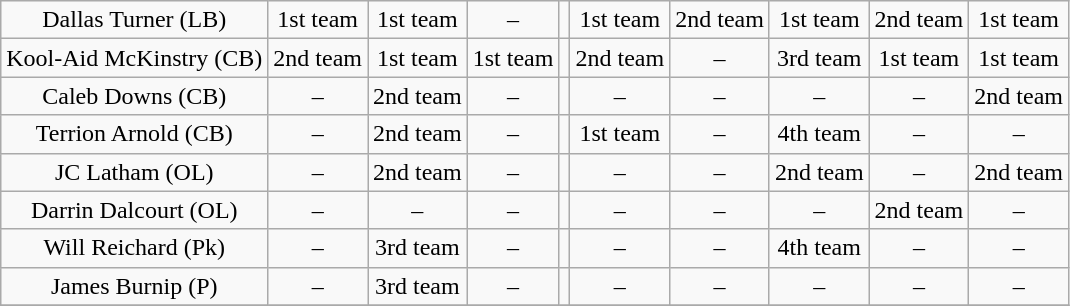<table class="wikitable sortable sortable" style="text-align: center">
<tr>
<td>Dallas Turner (LB)</td>
<td>1st team</td>
<td>1st team</td>
<td>–</td>
<td></td>
<td>1st team</td>
<td>2nd team</td>
<td>1st team</td>
<td>2nd team</td>
<td>1st team</td>
</tr>
<tr>
<td>Kool-Aid McKinstry (CB)</td>
<td>2nd team</td>
<td>1st team</td>
<td>1st team</td>
<td></td>
<td>2nd team</td>
<td>–</td>
<td>3rd team</td>
<td>1st team</td>
<td>1st team</td>
</tr>
<tr>
<td>Caleb Downs (CB)</td>
<td>–</td>
<td>2nd team</td>
<td>–</td>
<td></td>
<td>–</td>
<td>–</td>
<td>–</td>
<td>–</td>
<td>2nd team</td>
</tr>
<tr>
<td>Terrion Arnold (CB)</td>
<td>–</td>
<td>2nd team</td>
<td>–</td>
<td></td>
<td>1st team</td>
<td>–</td>
<td>4th team</td>
<td>–</td>
<td>–</td>
</tr>
<tr>
<td>JC Latham (OL)</td>
<td>–</td>
<td>2nd team</td>
<td>–</td>
<td></td>
<td>–</td>
<td>–</td>
<td>2nd team</td>
<td>–</td>
<td>2nd team</td>
</tr>
<tr>
<td>Darrin Dalcourt (OL)</td>
<td>–</td>
<td>–</td>
<td>–</td>
<td></td>
<td>–</td>
<td>–</td>
<td>–</td>
<td>2nd team</td>
<td>–</td>
</tr>
<tr>
<td>Will Reichard (Pk)</td>
<td>–</td>
<td>3rd team</td>
<td>–</td>
<td></td>
<td>–</td>
<td>–</td>
<td>4th team</td>
<td>–</td>
<td>–</td>
</tr>
<tr>
<td>James Burnip (P)</td>
<td>–</td>
<td>3rd team</td>
<td>–</td>
<td></td>
<td>–</td>
<td>–</td>
<td>–</td>
<td>–</td>
<td>–</td>
</tr>
<tr>
</tr>
</table>
